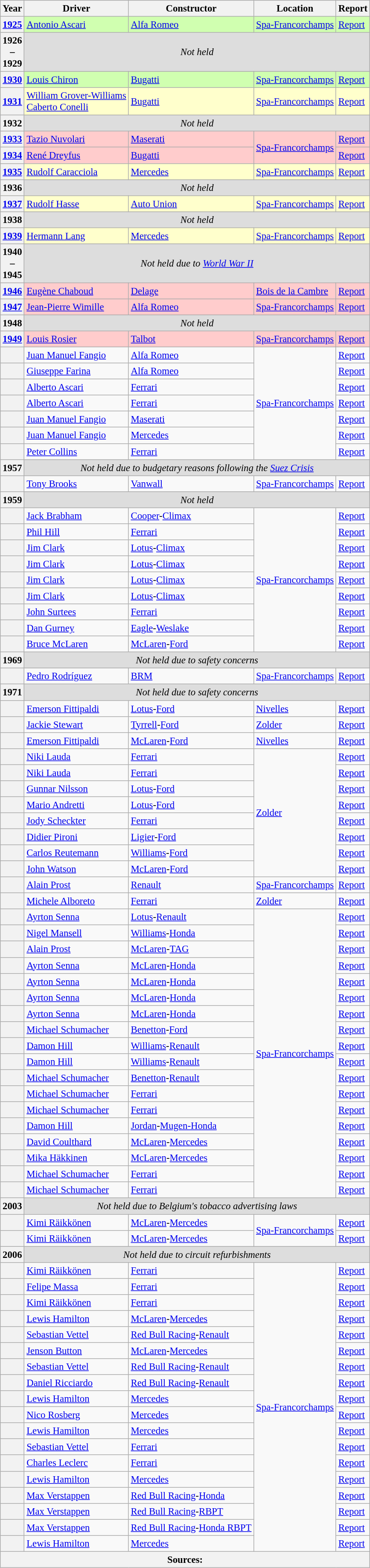<table class="wikitable" style="font-size: 95%;">
<tr>
<th>Year</th>
<th>Driver</th>
<th>Constructor</th>
<th>Location</th>
<th>Report</th>
</tr>
<tr style="background:#D0FFB0;">
<th><a href='#'>1925</a></th>
<td> <a href='#'>Antonio Ascari</a></td>
<td><a href='#'>Alfa Romeo</a></td>
<td><a href='#'>Spa-Francorchamps</a></td>
<td><a href='#'>Report</a></td>
</tr>
<tr style="background:#ddd;">
<th>1926<br>–<br>1929</th>
<td align=center colspan=4><em>Not held</em></td>
</tr>
<tr style="background:#D0FFB0;">
<th><a href='#'>1930</a></th>
<td> <a href='#'>Louis Chiron</a></td>
<td><a href='#'>Bugatti</a></td>
<td nowrap><a href='#'>Spa-Francorchamps</a></td>
<td><a href='#'>Report</a></td>
</tr>
<tr style="background:#ffc;">
<th><a href='#'>1931</a></th>
<td nowrap> <a href='#'>William Grover-Williams</a> <br> <a href='#'>Caberto Conelli</a></td>
<td><a href='#'>Bugatti</a></td>
<td><a href='#'>Spa-Francorchamps</a></td>
<td><a href='#'>Report</a></td>
</tr>
<tr style="background:#ddd;">
<th>1932</th>
<td align=center colspan=4><em>Not held</em></td>
</tr>
<tr style="background:#fcc;">
<th><a href='#'>1933</a></th>
<td> <a href='#'>Tazio Nuvolari</a></td>
<td><a href='#'>Maserati</a></td>
<td rowspan="2"><a href='#'>Spa-Francorchamps</a></td>
<td><a href='#'>Report</a></td>
</tr>
<tr style="background:#fcc;">
<th><a href='#'>1934</a></th>
<td> <a href='#'>René Dreyfus</a></td>
<td><a href='#'>Bugatti</a></td>
<td><a href='#'>Report</a></td>
</tr>
<tr style="background:#ffc;">
<th><a href='#'>1935</a></th>
<td> <a href='#'>Rudolf Caracciola</a></td>
<td><a href='#'>Mercedes</a></td>
<td><a href='#'>Spa-Francorchamps</a></td>
<td><a href='#'>Report</a></td>
</tr>
<tr style="background:#ddd;">
<th>1936</th>
<td align=center colspan=4><em>Not held</em></td>
</tr>
<tr style="background:#ffc;">
<th><a href='#'>1937</a></th>
<td> <a href='#'>Rudolf Hasse</a></td>
<td><a href='#'>Auto Union</a></td>
<td><a href='#'>Spa-Francorchamps</a></td>
<td><a href='#'>Report</a></td>
</tr>
<tr style="background:#ddd;">
<th>1938</th>
<td align=center colspan=4><em>Not held</em></td>
</tr>
<tr style="background:#ffc;">
<th><a href='#'>1939</a></th>
<td> <a href='#'>Hermann Lang</a></td>
<td><a href='#'>Mercedes</a></td>
<td><a href='#'>Spa-Francorchamps</a></td>
<td><a href='#'>Report</a></td>
</tr>
<tr style="background:#ddd;">
<th>1940<br>–<br>1945</th>
<td align=center colspan=4><em>Not held due to <a href='#'>World War II</a></em></td>
</tr>
<tr style="background:#fcc;">
<th><a href='#'>1946</a></th>
<td> <a href='#'>Eugène Chaboud</a></td>
<td><a href='#'>Delage</a></td>
<td><a href='#'>Bois de la Cambre</a></td>
<td><a href='#'>Report</a></td>
</tr>
<tr style="background:#fcc;">
<th><a href='#'>1947</a></th>
<td> <a href='#'>Jean-Pierre Wimille</a></td>
<td><a href='#'>Alfa Romeo</a></td>
<td><a href='#'>Spa-Francorchamps</a></td>
<td><a href='#'>Report</a></td>
</tr>
<tr style="background:#ddd;">
<th>1948</th>
<td align=center colspan=4><em>Not held</em></td>
</tr>
<tr style="background:#fcc;">
<th><a href='#'>1949</a></th>
<td> <a href='#'>Louis Rosier</a></td>
<td><a href='#'>Talbot</a></td>
<td><a href='#'>Spa-Francorchamps</a></td>
<td><a href='#'>Report</a></td>
</tr>
<tr>
<th></th>
<td> <a href='#'>Juan Manuel Fangio</a></td>
<td><a href='#'>Alfa Romeo</a></td>
<td rowspan="7"><a href='#'>Spa-Francorchamps</a></td>
<td><a href='#'>Report</a></td>
</tr>
<tr>
<th></th>
<td> <a href='#'>Giuseppe Farina</a></td>
<td><a href='#'>Alfa Romeo</a></td>
<td><a href='#'>Report</a></td>
</tr>
<tr>
<th></th>
<td> <a href='#'>Alberto Ascari</a></td>
<td><a href='#'>Ferrari</a></td>
<td><a href='#'>Report</a></td>
</tr>
<tr>
<th></th>
<td> <a href='#'>Alberto Ascari</a></td>
<td><a href='#'>Ferrari</a></td>
<td><a href='#'>Report</a></td>
</tr>
<tr>
<th></th>
<td> <a href='#'>Juan Manuel Fangio</a></td>
<td><a href='#'>Maserati</a></td>
<td><a href='#'>Report</a></td>
</tr>
<tr>
<th></th>
<td> <a href='#'>Juan Manuel Fangio</a></td>
<td><a href='#'>Mercedes</a></td>
<td><a href='#'>Report</a></td>
</tr>
<tr>
<th></th>
<td> <a href='#'>Peter Collins</a></td>
<td><a href='#'>Ferrari</a></td>
<td><a href='#'>Report</a></td>
</tr>
<tr style="background:#ddd;">
<th>1957</th>
<td align=center colspan=4><em>Not held due to budgetary reasons following the <a href='#'>Suez Crisis</a></em></td>
</tr>
<tr>
<th></th>
<td> <a href='#'>Tony Brooks</a></td>
<td><a href='#'>Vanwall</a></td>
<td><a href='#'>Spa-Francorchamps</a></td>
<td><a href='#'>Report</a></td>
</tr>
<tr style="background:#ddd;">
<th>1959</th>
<td align=center colspan=4><em>Not held</em></td>
</tr>
<tr>
<th></th>
<td> <a href='#'>Jack Brabham</a></td>
<td><a href='#'>Cooper</a>-<a href='#'>Climax</a></td>
<td rowspan="9"><a href='#'>Spa-Francorchamps</a></td>
<td><a href='#'>Report</a></td>
</tr>
<tr>
<th></th>
<td> <a href='#'>Phil Hill</a></td>
<td><a href='#'>Ferrari</a></td>
<td><a href='#'>Report</a></td>
</tr>
<tr>
<th></th>
<td> <a href='#'>Jim Clark</a></td>
<td><a href='#'>Lotus</a>-<a href='#'>Climax</a></td>
<td><a href='#'>Report</a></td>
</tr>
<tr>
<th></th>
<td> <a href='#'>Jim Clark</a></td>
<td><a href='#'>Lotus</a>-<a href='#'>Climax</a></td>
<td><a href='#'>Report</a></td>
</tr>
<tr>
<th></th>
<td> <a href='#'>Jim Clark</a></td>
<td><a href='#'>Lotus</a>-<a href='#'>Climax</a></td>
<td><a href='#'>Report</a></td>
</tr>
<tr>
<th></th>
<td> <a href='#'>Jim Clark</a></td>
<td><a href='#'>Lotus</a>-<a href='#'>Climax</a></td>
<td><a href='#'>Report</a></td>
</tr>
<tr>
<th></th>
<td> <a href='#'>John Surtees</a></td>
<td><a href='#'>Ferrari</a></td>
<td><a href='#'>Report</a></td>
</tr>
<tr>
<th></th>
<td> <a href='#'>Dan Gurney</a></td>
<td><a href='#'>Eagle</a>-<a href='#'>Weslake</a></td>
<td><a href='#'>Report</a></td>
</tr>
<tr>
<th></th>
<td> <a href='#'>Bruce McLaren</a></td>
<td><a href='#'>McLaren</a>-<a href='#'>Ford</a></td>
<td><a href='#'>Report</a></td>
</tr>
<tr style="background:#ddd;">
<th>1969</th>
<td align=center colspan=4><em>Not held due to safety concerns</em></td>
</tr>
<tr>
<th></th>
<td> <a href='#'>Pedro Rodríguez</a></td>
<td><a href='#'>BRM</a></td>
<td><a href='#'>Spa-Francorchamps</a></td>
<td><a href='#'>Report</a></td>
</tr>
<tr style="background:#ddd;">
<th>1971</th>
<td align=center colspan=4><em>Not held due to safety concerns</em></td>
</tr>
<tr>
<th></th>
<td> <a href='#'>Emerson Fittipaldi</a></td>
<td><a href='#'>Lotus</a>-<a href='#'>Ford</a></td>
<td><a href='#'>Nivelles</a></td>
<td><a href='#'>Report</a></td>
</tr>
<tr>
<th></th>
<td> <a href='#'>Jackie Stewart</a></td>
<td><a href='#'>Tyrrell</a>-<a href='#'>Ford</a></td>
<td><a href='#'>Zolder</a></td>
<td><a href='#'>Report</a></td>
</tr>
<tr>
<th></th>
<td> <a href='#'>Emerson Fittipaldi</a></td>
<td><a href='#'>McLaren</a>-<a href='#'>Ford</a></td>
<td><a href='#'>Nivelles</a></td>
<td><a href='#'>Report</a></td>
</tr>
<tr>
<th></th>
<td> <a href='#'>Niki Lauda</a></td>
<td><a href='#'>Ferrari</a></td>
<td rowspan="8"><a href='#'>Zolder</a></td>
<td><a href='#'>Report</a></td>
</tr>
<tr>
<th></th>
<td> <a href='#'>Niki Lauda</a></td>
<td><a href='#'>Ferrari</a></td>
<td><a href='#'>Report</a></td>
</tr>
<tr>
<th></th>
<td> <a href='#'>Gunnar Nilsson</a></td>
<td><a href='#'>Lotus</a>-<a href='#'>Ford</a></td>
<td><a href='#'>Report</a></td>
</tr>
<tr>
<th></th>
<td> <a href='#'>Mario Andretti</a></td>
<td><a href='#'>Lotus</a>-<a href='#'>Ford</a></td>
<td><a href='#'>Report</a></td>
</tr>
<tr>
<th></th>
<td> <a href='#'>Jody Scheckter</a></td>
<td><a href='#'>Ferrari</a></td>
<td><a href='#'>Report</a></td>
</tr>
<tr>
<th></th>
<td> <a href='#'>Didier Pironi</a></td>
<td><a href='#'>Ligier</a>-<a href='#'>Ford</a></td>
<td><a href='#'>Report</a></td>
</tr>
<tr>
<th></th>
<td> <a href='#'>Carlos Reutemann</a></td>
<td><a href='#'>Williams</a>-<a href='#'>Ford</a></td>
<td><a href='#'>Report</a></td>
</tr>
<tr>
<th></th>
<td> <a href='#'>John Watson</a></td>
<td><a href='#'>McLaren</a>-<a href='#'>Ford</a></td>
<td><a href='#'>Report</a></td>
</tr>
<tr>
<th></th>
<td> <a href='#'>Alain Prost</a></td>
<td><a href='#'>Renault</a></td>
<td><a href='#'>Spa-Francorchamps</a></td>
<td><a href='#'>Report</a></td>
</tr>
<tr>
<th></th>
<td> <a href='#'>Michele Alboreto</a></td>
<td><a href='#'>Ferrari</a></td>
<td><a href='#'>Zolder</a></td>
<td><a href='#'>Report</a></td>
</tr>
<tr>
<th></th>
<td> <a href='#'>Ayrton Senna</a></td>
<td><a href='#'>Lotus</a>-<a href='#'>Renault</a></td>
<td rowspan="18"><a href='#'>Spa-Francorchamps</a></td>
<td><a href='#'>Report</a></td>
</tr>
<tr>
<th></th>
<td> <a href='#'>Nigel Mansell</a></td>
<td><a href='#'>Williams</a>-<a href='#'>Honda</a></td>
<td><a href='#'>Report</a></td>
</tr>
<tr>
<th></th>
<td> <a href='#'>Alain Prost</a></td>
<td><a href='#'>McLaren</a>-<a href='#'>TAG</a></td>
<td><a href='#'>Report</a></td>
</tr>
<tr>
<th></th>
<td> <a href='#'>Ayrton Senna</a></td>
<td><a href='#'>McLaren</a>-<a href='#'>Honda</a></td>
<td><a href='#'>Report</a></td>
</tr>
<tr>
<th></th>
<td> <a href='#'>Ayrton Senna</a></td>
<td><a href='#'>McLaren</a>-<a href='#'>Honda</a></td>
<td><a href='#'>Report</a></td>
</tr>
<tr>
<th></th>
<td> <a href='#'>Ayrton Senna</a></td>
<td><a href='#'>McLaren</a>-<a href='#'>Honda</a></td>
<td><a href='#'>Report</a></td>
</tr>
<tr>
<th></th>
<td> <a href='#'>Ayrton Senna</a></td>
<td><a href='#'>McLaren</a>-<a href='#'>Honda</a></td>
<td><a href='#'>Report</a></td>
</tr>
<tr>
<th></th>
<td> <a href='#'>Michael Schumacher</a></td>
<td><a href='#'>Benetton</a>-<a href='#'>Ford</a></td>
<td><a href='#'>Report</a></td>
</tr>
<tr>
<th></th>
<td> <a href='#'>Damon Hill</a></td>
<td><a href='#'>Williams</a>-<a href='#'>Renault</a></td>
<td><a href='#'>Report</a></td>
</tr>
<tr>
<th></th>
<td> <a href='#'>Damon Hill</a></td>
<td><a href='#'>Williams</a>-<a href='#'>Renault</a></td>
<td><a href='#'>Report</a></td>
</tr>
<tr>
<th></th>
<td> <a href='#'>Michael Schumacher</a></td>
<td><a href='#'>Benetton</a>-<a href='#'>Renault</a></td>
<td><a href='#'>Report</a></td>
</tr>
<tr>
<th></th>
<td> <a href='#'>Michael Schumacher</a></td>
<td><a href='#'>Ferrari</a></td>
<td><a href='#'>Report</a></td>
</tr>
<tr>
<th></th>
<td> <a href='#'>Michael Schumacher</a></td>
<td><a href='#'>Ferrari</a></td>
<td><a href='#'>Report</a></td>
</tr>
<tr>
<th></th>
<td> <a href='#'>Damon Hill</a></td>
<td><a href='#'>Jordan</a>-<a href='#'>Mugen-Honda</a></td>
<td><a href='#'>Report</a></td>
</tr>
<tr>
<th></th>
<td> <a href='#'>David Coulthard</a></td>
<td><a href='#'>McLaren</a>-<a href='#'>Mercedes</a></td>
<td><a href='#'>Report</a></td>
</tr>
<tr>
<th></th>
<td> <a href='#'>Mika Häkkinen</a></td>
<td><a href='#'>McLaren</a>-<a href='#'>Mercedes</a></td>
<td><a href='#'>Report</a></td>
</tr>
<tr>
<th></th>
<td> <a href='#'>Michael Schumacher</a></td>
<td><a href='#'>Ferrari</a></td>
<td><a href='#'>Report</a></td>
</tr>
<tr>
<th></th>
<td> <a href='#'>Michael Schumacher</a></td>
<td><a href='#'>Ferrari</a></td>
<td><a href='#'>Report</a></td>
</tr>
<tr style="background:#ddd;">
<th>2003</th>
<td align=center colspan=4><em>Not held due to Belgium's tobacco advertising laws</em></td>
</tr>
<tr>
<th></th>
<td> <a href='#'>Kimi Räikkönen</a></td>
<td><a href='#'>McLaren</a>-<a href='#'>Mercedes</a></td>
<td rowspan="2"><a href='#'>Spa-Francorchamps</a></td>
<td><a href='#'>Report</a></td>
</tr>
<tr>
<th></th>
<td> <a href='#'>Kimi Räikkönen</a></td>
<td><a href='#'>McLaren</a>-<a href='#'>Mercedes</a></td>
<td><a href='#'>Report</a></td>
</tr>
<tr style="background:#ddd;">
<th>2006</th>
<td align=center colspan=4><em>Not held due to circuit refurbishments</em></td>
</tr>
<tr>
<th></th>
<td> <a href='#'>Kimi Räikkönen</a></td>
<td><a href='#'>Ferrari</a></td>
<td rowspan="18"><a href='#'>Spa-Francorchamps</a></td>
<td><a href='#'>Report</a></td>
</tr>
<tr>
<th></th>
<td> <a href='#'>Felipe Massa</a></td>
<td><a href='#'>Ferrari</a></td>
<td><a href='#'>Report</a></td>
</tr>
<tr>
<th></th>
<td> <a href='#'>Kimi Räikkönen</a></td>
<td><a href='#'>Ferrari</a></td>
<td><a href='#'>Report</a></td>
</tr>
<tr>
<th></th>
<td> <a href='#'>Lewis Hamilton</a></td>
<td nowrap><a href='#'>McLaren</a>-<a href='#'>Mercedes</a></td>
<td><a href='#'>Report</a></td>
</tr>
<tr>
<th></th>
<td> <a href='#'>Sebastian Vettel</a></td>
<td><a href='#'>Red Bull Racing</a>-<a href='#'>Renault</a></td>
<td><a href='#'>Report</a></td>
</tr>
<tr>
<th></th>
<td> <a href='#'>Jenson Button</a></td>
<td><a href='#'>McLaren</a>-<a href='#'>Mercedes</a></td>
<td><a href='#'>Report</a></td>
</tr>
<tr>
<th></th>
<td> <a href='#'>Sebastian Vettel</a></td>
<td><a href='#'>Red Bull Racing</a>-<a href='#'>Renault</a></td>
<td><a href='#'>Report</a></td>
</tr>
<tr>
<th></th>
<td> <a href='#'>Daniel Ricciardo</a></td>
<td><a href='#'>Red Bull Racing</a>-<a href='#'>Renault</a></td>
<td><a href='#'>Report</a></td>
</tr>
<tr>
<th></th>
<td> <a href='#'>Lewis Hamilton</a></td>
<td><a href='#'>Mercedes</a></td>
<td><a href='#'>Report</a></td>
</tr>
<tr>
<th></th>
<td> <a href='#'>Nico Rosberg</a></td>
<td><a href='#'>Mercedes</a></td>
<td><a href='#'>Report</a></td>
</tr>
<tr>
<th></th>
<td> <a href='#'>Lewis Hamilton</a></td>
<td><a href='#'>Mercedes</a></td>
<td><a href='#'>Report</a></td>
</tr>
<tr>
<th></th>
<td> <a href='#'>Sebastian Vettel</a></td>
<td><a href='#'>Ferrari</a></td>
<td><a href='#'>Report</a></td>
</tr>
<tr>
<th></th>
<td> <a href='#'>Charles Leclerc</a></td>
<td><a href='#'>Ferrari</a></td>
<td><a href='#'>Report</a></td>
</tr>
<tr>
<th></th>
<td> <a href='#'>Lewis Hamilton</a></td>
<td><a href='#'>Mercedes</a></td>
<td><a href='#'>Report</a></td>
</tr>
<tr>
<th></th>
<td> <a href='#'>Max Verstappen</a></td>
<td nowrap><a href='#'>Red Bull Racing</a>-<a href='#'>Honda</a></td>
<td><a href='#'>Report</a></td>
</tr>
<tr>
<th></th>
<td> <a href='#'>Max Verstappen</a></td>
<td nowrap><a href='#'>Red Bull Racing</a>-<a href='#'>RBPT</a></td>
<td><a href='#'>Report</a></td>
</tr>
<tr>
<th></th>
<td> <a href='#'>Max Verstappen</a></td>
<td nowrap><a href='#'>Red Bull Racing</a>-<a href='#'>Honda RBPT</a></td>
<td><a href='#'>Report</a></td>
</tr>
<tr>
<th></th>
<td> <a href='#'>Lewis Hamilton</a></td>
<td><a href='#'>Mercedes</a></td>
<td><a href='#'>Report</a></td>
</tr>
<tr>
<th colspan=5>Sources:</th>
</tr>
</table>
